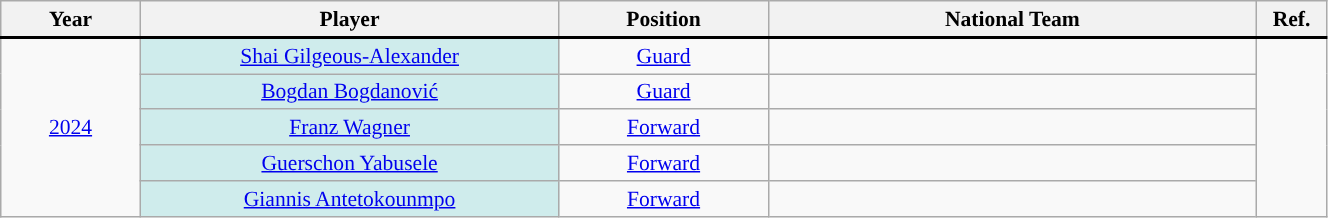<table class="wikitable" style="width: 70%; text-align:center; font-size:90%">
<tr>
<th width=10%>Year</th>
<th width=30%>Player</th>
<th width=15%>Position</th>
<th width=35%>National Team</th>
<th width=5%>Ref.</th>
</tr>
<tr style = "border-top:2px solid black;">
<td rowspan=5><a href='#'>2024</a></td>
<td style="background-color:#CFECEC; align=center"><a href='#'>Shai Gilgeous-Alexander</a></td>
<td align=center><a href='#'>Guard</a></td>
<td align=center></td>
<td rowspan=5></td>
</tr>
<tr>
<td style="background-color:#CFECEC; align=center"><a href='#'>Bogdan Bogdanović</a></td>
<td align=center><a href='#'>Guard</a></td>
<td align=center></td>
</tr>
<tr>
<td style="background-color:#CFECEC; align=center"><a href='#'>Franz Wagner</a></td>
<td align=center><a href='#'>Forward</a></td>
<td align=center></td>
</tr>
<tr>
<td style="background-color:#CFECEC; align=center"><a href='#'>Guerschon Yabusele</a></td>
<td align=center><a href='#'>Forward</a></td>
<td align=center></td>
</tr>
<tr>
<td style="background-color:#CFECEC; align=center"><a href='#'>Giannis Antetokounmpo</a></td>
<td align=center><a href='#'>Forward</a></td>
<td align=center></td>
</tr>
</table>
